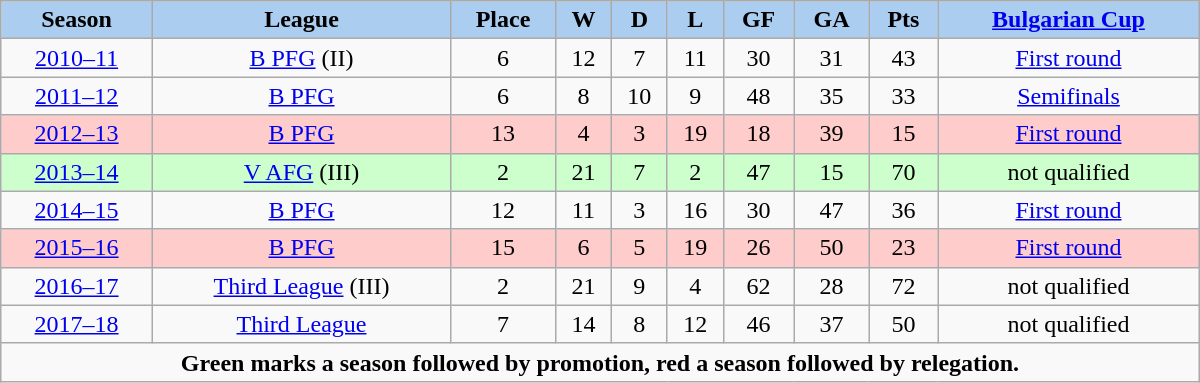<table class="wikitable" width="800px">
<tr>
<th style="background:#ABCDEF;">Season</th>
<th style="background:#ABCDEF;">League</th>
<th style="background:#ABCDEF;">Place</th>
<th style="background:#ABCDEF;">W</th>
<th style="background:#ABCDEF;">D</th>
<th style="background:#ABCDEF;">L</th>
<th style="background:#ABCDEF;">GF</th>
<th style="background:#ABCDEF;">GA</th>
<th style="background:#ABCDEF;">Pts</th>
<th style="background:#ABCDEF;"><a href='#'>Bulgarian Cup</a></th>
</tr>
<tr align="center">
<td><a href='#'>2010–11</a></td>
<td><a href='#'>B PFG</a> (II)</td>
<td>6</td>
<td>12</td>
<td>7</td>
<td>11</td>
<td>30</td>
<td>31</td>
<td>43</td>
<td><a href='#'>First round</a></td>
</tr>
<tr align="center">
<td><a href='#'>2011–12</a></td>
<td><a href='#'>B PFG</a></td>
<td>6</td>
<td>8</td>
<td>10</td>
<td>9</td>
<td>48</td>
<td>35</td>
<td>33</td>
<td><a href='#'>Semifinals</a></td>
</tr>
<tr align="center" style="background:#ffcccc;">
<td><a href='#'>2012–13</a></td>
<td><a href='#'>B PFG</a></td>
<td>13</td>
<td>4</td>
<td>3</td>
<td>19</td>
<td>18</td>
<td>39</td>
<td>15</td>
<td><a href='#'>First round</a></td>
</tr>
<tr align="center" style="background:#ccffcc;">
<td><a href='#'>2013–14</a></td>
<td><a href='#'>V AFG</a> (III)</td>
<td>2</td>
<td>21</td>
<td>7</td>
<td>2</td>
<td>47</td>
<td>15</td>
<td>70</td>
<td>not qualified</td>
</tr>
<tr align="center">
<td><a href='#'>2014–15</a></td>
<td><a href='#'>B PFG</a></td>
<td>12</td>
<td>11</td>
<td>3</td>
<td>16</td>
<td>30</td>
<td>47</td>
<td>36</td>
<td><a href='#'>First round</a></td>
</tr>
<tr align="center" style="background:#ffcccc;">
<td><a href='#'>2015–16</a></td>
<td><a href='#'>B PFG</a></td>
<td>15</td>
<td>6</td>
<td>5</td>
<td>19</td>
<td>26</td>
<td>50</td>
<td>23</td>
<td><a href='#'>First round</a></td>
</tr>
<tr align="center">
<td><a href='#'>2016–17</a></td>
<td><a href='#'>Third League</a> (III)</td>
<td>2</td>
<td>21</td>
<td>9</td>
<td>4</td>
<td>62</td>
<td>28</td>
<td>72</td>
<td>not qualified</td>
</tr>
<tr align="center">
<td><a href='#'>2017–18</a></td>
<td><a href='#'>Third League</a></td>
<td>7</td>
<td>14</td>
<td>8</td>
<td>12</td>
<td>46</td>
<td>37</td>
<td>50</td>
<td>not qualified</td>
</tr>
<tr>
<td colspan="12" align="center"><strong>Green marks a season followed by promotion, red a season followed by relegation.</strong></td>
</tr>
</table>
